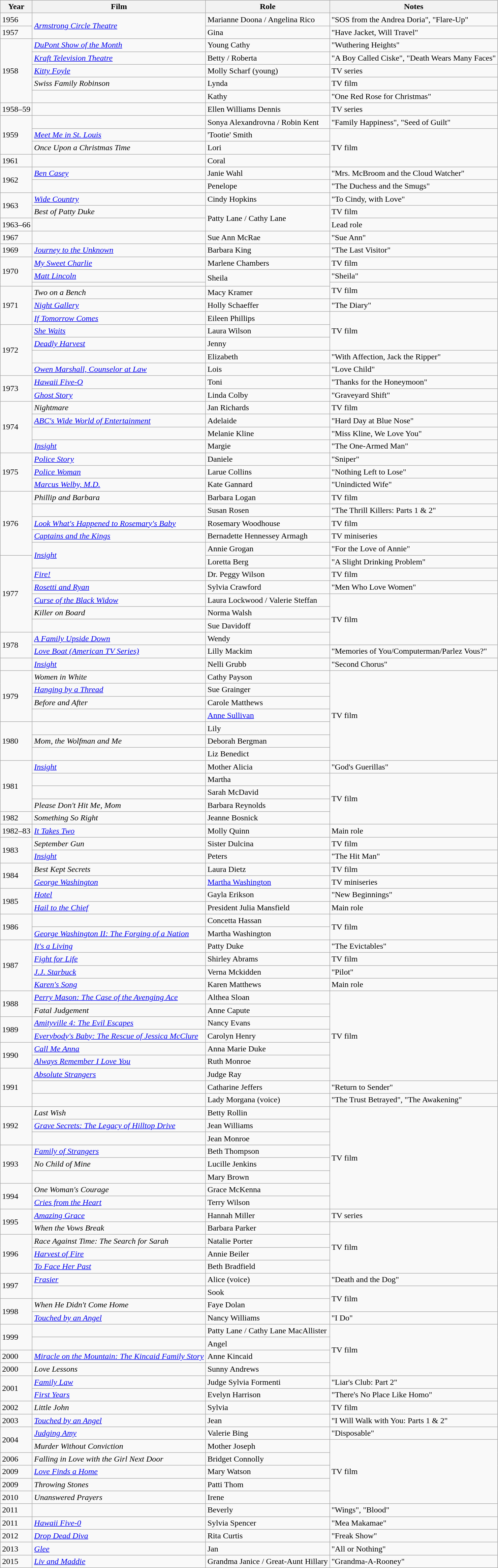<table class="wikitable sortable">
<tr>
<th>Year</th>
<th>Film</th>
<th>Role</th>
<th class="unsortable">Notes</th>
</tr>
<tr>
<td>1956</td>
<td rowspan="2"><em><a href='#'>Armstrong Circle Theatre</a></em></td>
<td>Marianne Doona / Angelina Rico</td>
<td>"SOS from the Andrea Doria", "Flare-Up"</td>
</tr>
<tr>
<td>1957</td>
<td>Gina</td>
<td>"Have Jacket, Will Travel"</td>
</tr>
<tr>
<td rowspan="5">1958</td>
<td><em><a href='#'>DuPont Show of the Month</a></em></td>
<td>Young Cathy</td>
<td>"Wuthering Heights"</td>
</tr>
<tr>
<td><em><a href='#'>Kraft Television Theatre</a></em></td>
<td>Betty / Roberta</td>
<td>"A Boy Called Ciske", "Death Wears Many Faces"</td>
</tr>
<tr>
<td><em><a href='#'>Kitty Foyle</a></em></td>
<td>Molly Scharf (young)</td>
<td>TV series</td>
</tr>
<tr>
<td><em>Swiss Family Robinson</em></td>
<td>Lynda</td>
<td>TV film</td>
</tr>
<tr>
<td><em></em></td>
<td>Kathy</td>
<td>"One Red Rose for Christmas"</td>
</tr>
<tr>
<td>1958–59</td>
<td><em></em></td>
<td>Ellen Williams Dennis</td>
<td>TV series</td>
</tr>
<tr>
<td rowspan="3">1959</td>
<td><em></em></td>
<td>Sonya Alexandrovna / Robin Kent</td>
<td>"Family Happiness", "Seed of Guilt"</td>
</tr>
<tr>
<td><em><a href='#'>Meet Me in St. Louis</a></em></td>
<td>'Tootie' Smith</td>
<td rowspan="3">TV film</td>
</tr>
<tr>
<td><em>Once Upon a Christmas Time</em></td>
<td>Lori</td>
</tr>
<tr>
<td>1961</td>
<td><em></em></td>
<td>Coral</td>
</tr>
<tr>
<td rowspan="2">1962</td>
<td><em><a href='#'>Ben Casey</a></em></td>
<td>Janie Wahl</td>
<td>"Mrs. McBroom and the Cloud Watcher"</td>
</tr>
<tr>
<td><em></em></td>
<td>Penelope</td>
<td>"The Duchess and the Smugs"</td>
</tr>
<tr>
<td rowspan="2">1963</td>
<td><em><a href='#'>Wide Country</a></em></td>
<td>Cindy Hopkins</td>
<td>"To Cindy, with Love"</td>
</tr>
<tr>
<td><em>Best of Patty Duke</em></td>
<td rowspan="2">Patty Lane / Cathy Lane</td>
<td>TV film</td>
</tr>
<tr>
<td>1963–66</td>
<td><em></em></td>
<td>Lead role</td>
</tr>
<tr>
<td>1967</td>
<td><em></em></td>
<td>Sue Ann McRae</td>
<td>"Sue Ann"</td>
</tr>
<tr>
<td>1969</td>
<td><em><a href='#'>Journey to the Unknown</a></em></td>
<td>Barbara King</td>
<td>"The Last Visitor"</td>
</tr>
<tr>
<td rowspan="3">1970</td>
<td><em><a href='#'>My Sweet Charlie</a></em></td>
<td>Marlene Chambers</td>
<td>TV film</td>
</tr>
<tr>
<td><em><a href='#'>Matt Lincoln</a></em></td>
<td rowspan="2">Sheila</td>
<td>"Sheila"</td>
</tr>
<tr>
<td><em></em></td>
<td rowspan="2">TV film</td>
</tr>
<tr>
<td rowspan="3">1971</td>
<td><em>Two on a Bench</em></td>
<td>Macy Kramer</td>
</tr>
<tr>
<td><em><a href='#'>Night Gallery</a></em></td>
<td>Holly Schaeffer</td>
<td>"The Diary"</td>
</tr>
<tr>
<td><em><a href='#'>If Tomorrow Comes</a></em></td>
<td>Eileen Phillips</td>
<td rowspan="3">TV film</td>
</tr>
<tr>
<td rowspan="4">1972</td>
<td><em><a href='#'>She Waits</a></em></td>
<td>Laura Wilson</td>
</tr>
<tr>
<td><em><a href='#'>Deadly Harvest</a></em></td>
<td>Jenny</td>
</tr>
<tr>
<td><em></em></td>
<td>Elizabeth</td>
<td>"With Affection, Jack the Ripper"</td>
</tr>
<tr>
<td><em><a href='#'>Owen Marshall, Counselor at Law</a></em></td>
<td>Lois</td>
<td>"Love Child"</td>
</tr>
<tr>
<td rowspan="2">1973</td>
<td><em><a href='#'>Hawaii Five-O</a></em></td>
<td>Toni</td>
<td>"Thanks for the Honeymoon"</td>
</tr>
<tr>
<td><em><a href='#'>Ghost Story</a></em></td>
<td>Linda Colby</td>
<td>"Graveyard Shift"</td>
</tr>
<tr>
<td rowspan="4">1974</td>
<td><em>Nightmare</em></td>
<td>Jan Richards</td>
<td>TV film</td>
</tr>
<tr>
<td><em><a href='#'>ABC's Wide World of Entertainment</a></em></td>
<td>Adelaide</td>
<td>"Hard Day at Blue Nose"</td>
</tr>
<tr>
<td><em></em></td>
<td>Melanie Kline</td>
<td>"Miss Kline, We Love You"</td>
</tr>
<tr>
<td><em><a href='#'>Insight</a></em></td>
<td>Margie</td>
<td>"The One-Armed Man"</td>
</tr>
<tr>
<td rowspan="3">1975</td>
<td><em><a href='#'>Police Story</a></em></td>
<td>Daniele</td>
<td>"Sniper"</td>
</tr>
<tr>
<td><em><a href='#'>Police Woman</a></em></td>
<td>Larue Collins</td>
<td>"Nothing Left to Lose"</td>
</tr>
<tr>
<td><em><a href='#'>Marcus Welby, M.D.</a></em></td>
<td>Kate Gannard</td>
<td>"Unindicted Wife"</td>
</tr>
<tr>
<td rowspan="5">1976</td>
<td><em>Phillip and Barbara</em></td>
<td>Barbara Logan</td>
<td>TV film</td>
</tr>
<tr>
<td><em></em></td>
<td>Susan Rosen</td>
<td>"The Thrill Killers: Parts 1 & 2"</td>
</tr>
<tr>
<td><em><a href='#'>Look What's Happened to Rosemary's Baby</a></em></td>
<td>Rosemary Woodhouse</td>
<td>TV film</td>
</tr>
<tr>
<td><em><a href='#'>Captains and the Kings</a></em></td>
<td>Bernadette Hennessey Armagh</td>
<td>TV miniseries</td>
</tr>
<tr>
<td rowspan="2"><em><a href='#'>Insight</a></em></td>
<td>Annie Grogan</td>
<td>"For the Love of Annie"</td>
</tr>
<tr>
<td rowspan="6">1977</td>
<td>Loretta Berg</td>
<td>"A Slight Drinking Problem"</td>
</tr>
<tr>
<td><em><a href='#'>Fire!</a></em></td>
<td>Dr. Peggy Wilson</td>
<td>TV film</td>
</tr>
<tr>
<td><em><a href='#'>Rosetti and Ryan</a></em></td>
<td>Sylvia Crawford</td>
<td>"Men Who Love Women"</td>
</tr>
<tr>
<td><em><a href='#'>Curse of the Black Widow</a></em></td>
<td>Laura Lockwood / Valerie Steffan</td>
<td rowspan="4">TV film</td>
</tr>
<tr>
<td><em>Killer on Board</em></td>
<td>Norma Walsh</td>
</tr>
<tr>
<td><em></em></td>
<td>Sue Davidoff</td>
</tr>
<tr>
<td rowspan="2">1978</td>
<td><em><a href='#'>A Family Upside Down</a></em></td>
<td>Wendy</td>
</tr>
<tr>
<td><em><a href='#'>Love Boat (American TV Series)</a></em></td>
<td>Lilly Mackim</td>
<td>"Memories of You/Computerman/Parlez Vous?"</td>
</tr>
<tr>
<td></td>
<td><em><a href='#'>Insight</a></em></td>
<td>Nelli Grubb</td>
<td>"Second Chorus"</td>
</tr>
<tr>
<td rowspan="4">1979</td>
<td><em>Women in White</em></td>
<td>Cathy Payson</td>
<td rowspan="7">TV film</td>
</tr>
<tr>
<td><em><a href='#'>Hanging by a Thread</a></em></td>
<td>Sue Grainger</td>
</tr>
<tr>
<td><em>Before and After</em></td>
<td>Carole Matthews</td>
</tr>
<tr>
<td><em></em></td>
<td><a href='#'>Anne Sullivan</a></td>
</tr>
<tr>
<td rowspan="3">1980</td>
<td><em></em></td>
<td>Lily</td>
</tr>
<tr>
<td><em>Mom, the Wolfman and Me</em></td>
<td>Deborah Bergman</td>
</tr>
<tr>
<td><em></em></td>
<td>Liz Benedict</td>
</tr>
<tr>
<td rowspan="4">1981</td>
<td><em><a href='#'>Insight</a></em></td>
<td>Mother Alicia</td>
<td>"God's Guerillas"</td>
</tr>
<tr>
<td><em></em></td>
<td>Martha</td>
<td rowspan="4">TV film</td>
</tr>
<tr>
<td><em></em></td>
<td>Sarah McDavid</td>
</tr>
<tr>
<td><em>Please Don't Hit Me, Mom</em></td>
<td>Barbara Reynolds</td>
</tr>
<tr>
<td>1982</td>
<td><em>Something So Right</em></td>
<td>Jeanne Bosnick</td>
</tr>
<tr>
<td>1982–83</td>
<td><em><a href='#'>It Takes Two</a></em></td>
<td>Molly Quinn</td>
<td>Main role</td>
</tr>
<tr>
<td rowspan="2">1983</td>
<td><em>September Gun</em></td>
<td>Sister Dulcina</td>
<td>TV film</td>
</tr>
<tr>
<td><em><a href='#'>Insight</a></em></td>
<td>Peters</td>
<td>"The Hit Man"</td>
</tr>
<tr>
<td rowspan="2">1984</td>
<td><em>Best Kept Secrets</em></td>
<td>Laura Dietz</td>
<td>TV film</td>
</tr>
<tr>
<td><em><a href='#'>George Washington</a></em></td>
<td><a href='#'>Martha Washington</a></td>
<td>TV miniseries</td>
</tr>
<tr>
<td rowspan="2">1985</td>
<td><em><a href='#'>Hotel</a></em></td>
<td>Gayla Erikson</td>
<td>"New Beginnings"</td>
</tr>
<tr>
<td><em><a href='#'>Hail to the Chief</a></em></td>
<td>President Julia Mansfield</td>
<td>Main role</td>
</tr>
<tr>
<td rowspan="2">1986</td>
<td><em></em></td>
<td>Concetta Hassan</td>
<td rowspan="2">TV film</td>
</tr>
<tr>
<td><em><a href='#'>George Washington II: The Forging of a Nation</a></em></td>
<td>Martha Washington</td>
</tr>
<tr>
<td rowspan="4">1987</td>
<td><em><a href='#'>It's a Living</a></em></td>
<td>Patty Duke</td>
<td>"The Evictables"</td>
</tr>
<tr>
<td><em><a href='#'>Fight for Life</a></em></td>
<td>Shirley Abrams</td>
<td>TV film</td>
</tr>
<tr>
<td><em><a href='#'>J.J. Starbuck</a></em></td>
<td>Verna Mckidden</td>
<td>"Pilot"</td>
</tr>
<tr>
<td><em><a href='#'>Karen's Song</a></em></td>
<td>Karen Matthews</td>
<td>Main role</td>
</tr>
<tr>
<td rowspan="2">1988</td>
<td><em><a href='#'>Perry Mason: The Case of the Avenging Ace</a></em></td>
<td>Althea Sloan</td>
<td rowspan="7">TV film</td>
</tr>
<tr>
<td><em>Fatal Judgement</em></td>
<td>Anne Capute</td>
</tr>
<tr>
<td rowspan="2">1989</td>
<td><em><a href='#'>Amityville 4: The Evil Escapes</a></em></td>
<td>Nancy Evans</td>
</tr>
<tr>
<td><em><a href='#'>Everybody's Baby: The Rescue of Jessica McClure</a></em></td>
<td>Carolyn Henry</td>
</tr>
<tr>
<td rowspan="2">1990</td>
<td><em><a href='#'>Call Me Anna</a></em></td>
<td>Anna Marie Duke</td>
</tr>
<tr>
<td><em><a href='#'>Always Remember I Love You</a></em></td>
<td>Ruth Monroe</td>
</tr>
<tr>
<td rowspan="3">1991</td>
<td><em><a href='#'>Absolute Strangers</a></em></td>
<td>Judge Ray</td>
</tr>
<tr>
<td><em></em></td>
<td>Catharine Jeffers</td>
<td>"Return to Sender"</td>
</tr>
<tr>
<td><em></em></td>
<td>Lady Morgana (voice)</td>
<td>"The Trust Betrayed", "The Awakening"</td>
</tr>
<tr>
<td rowspan="3">1992</td>
<td><em>Last Wish</em></td>
<td>Betty Rollin</td>
<td rowspan="8">TV film</td>
</tr>
<tr>
<td><em><a href='#'>Grave Secrets: The Legacy of Hilltop Drive</a></em></td>
<td>Jean Williams</td>
</tr>
<tr>
<td><em></em></td>
<td>Jean Monroe</td>
</tr>
<tr>
<td rowspan="3">1993</td>
<td><em><a href='#'>Family of Strangers</a></em></td>
<td>Beth Thompson</td>
</tr>
<tr>
<td><em>No Child of Mine</em></td>
<td>Lucille Jenkins</td>
</tr>
<tr>
<td><em></em></td>
<td>Mary Brown</td>
</tr>
<tr>
<td rowspan="2">1994</td>
<td><em>One Woman's Courage</em></td>
<td>Grace McKenna</td>
</tr>
<tr>
<td><em><a href='#'>Cries from the Heart</a></em></td>
<td>Terry Wilson</td>
</tr>
<tr>
<td rowspan="2">1995</td>
<td><em><a href='#'>Amazing Grace</a></em></td>
<td>Hannah Miller</td>
<td>TV series</td>
</tr>
<tr>
<td><em>When the Vows Break</em></td>
<td>Barbara Parker</td>
<td rowspan="4">TV film</td>
</tr>
<tr>
<td rowspan="3">1996</td>
<td><em>Race Against Time: The Search for Sarah</em></td>
<td>Natalie Porter</td>
</tr>
<tr>
<td><em><a href='#'>Harvest of Fire</a></em></td>
<td>Annie Beiler</td>
</tr>
<tr>
<td><em><a href='#'>To Face Her Past</a></em></td>
<td>Beth Bradfield</td>
</tr>
<tr>
<td rowspan="2">1997</td>
<td><em><a href='#'>Frasier</a></em></td>
<td>Alice (voice)</td>
<td>"Death and the Dog"</td>
</tr>
<tr>
<td><em></em></td>
<td>Sook</td>
<td rowspan="2">TV film</td>
</tr>
<tr>
<td rowspan="2">1998</td>
<td><em>When He Didn't Come Home</em></td>
<td>Faye Dolan</td>
</tr>
<tr>
<td><em><a href='#'>Touched by an Angel</a></em></td>
<td>Nancy Williams</td>
<td>"I Do"</td>
</tr>
<tr>
<td rowspan="2">1999</td>
<td><em></em></td>
<td>Patty Lane / Cathy Lane MacAllister</td>
<td rowspan="4">TV film</td>
</tr>
<tr>
<td><em></em></td>
<td>Angel</td>
</tr>
<tr>
<td>2000</td>
<td><em><a href='#'>Miracle on the Mountain: The Kincaid Family Story</a></em></td>
<td>Anne Kincaid</td>
</tr>
<tr>
<td>2000</td>
<td><em>Love Lessons</em></td>
<td>Sunny Andrews</td>
</tr>
<tr>
<td rowspan="2">2001</td>
<td><em><a href='#'>Family Law</a></em></td>
<td>Judge Sylvia Formenti</td>
<td>"Liar's Club: Part 2"</td>
</tr>
<tr>
<td><em><a href='#'>First Years</a></em></td>
<td>Evelyn Harrison</td>
<td>"There's No Place Like Homo"</td>
</tr>
<tr>
<td>2002</td>
<td><em>Little John</em></td>
<td>Sylvia</td>
<td>TV film</td>
</tr>
<tr>
<td>2003</td>
<td><em><a href='#'>Touched by an Angel</a></em></td>
<td>Jean</td>
<td>"I Will Walk with You: Parts 1 & 2"</td>
</tr>
<tr>
<td rowspan="2">2004</td>
<td><em><a href='#'>Judging Amy</a></em></td>
<td>Valerie Bing</td>
<td>"Disposable"</td>
</tr>
<tr>
<td><em>Murder Without Conviction</em></td>
<td>Mother Joseph</td>
<td rowspan="5">TV film</td>
</tr>
<tr>
<td>2006</td>
<td><em>Falling in Love with the Girl Next Door</em></td>
<td>Bridget Connolly</td>
</tr>
<tr>
<td>2009</td>
<td><em><a href='#'>Love Finds a Home</a></em></td>
<td>Mary Watson</td>
</tr>
<tr>
<td>2009</td>
<td><em>Throwing Stones</em></td>
<td>Patti Thom</td>
</tr>
<tr>
<td>2010</td>
<td><em>Unanswered Prayers</em></td>
<td>Irene</td>
</tr>
<tr>
<td>2011</td>
<td><em></em></td>
<td>Beverly</td>
<td>"Wings", "Blood"</td>
</tr>
<tr>
<td>2011</td>
<td><em><a href='#'>Hawaii Five-0</a></em></td>
<td>Sylvia Spencer</td>
<td>"Mea Makamae"</td>
</tr>
<tr>
<td>2012</td>
<td><em><a href='#'>Drop Dead Diva</a></em></td>
<td>Rita Curtis</td>
<td>"Freak Show"</td>
</tr>
<tr>
<td>2013</td>
<td><em><a href='#'>Glee</a></em></td>
<td>Jan</td>
<td>"All or Nothing"</td>
</tr>
<tr>
<td>2015</td>
<td><em><a href='#'>Liv and Maddie</a></em></td>
<td>Grandma Janice / Great-Aunt Hillary</td>
<td>"Grandma-A-Rooney"</td>
</tr>
</table>
